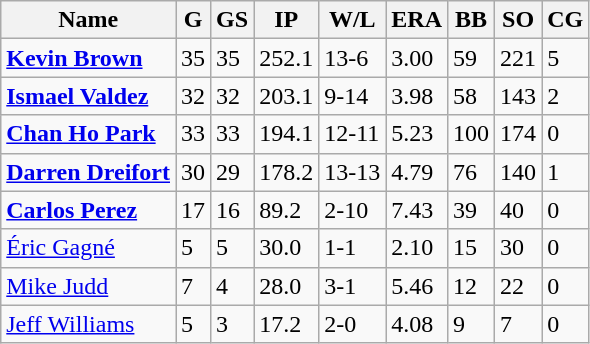<table class="wikitable sortable" style="text-align:left">
<tr>
<th>Name</th>
<th>G</th>
<th>GS</th>
<th>IP</th>
<th>W/L</th>
<th>ERA</th>
<th>BB</th>
<th>SO</th>
<th>CG</th>
</tr>
<tr>
<td><strong><a href='#'>Kevin Brown</a>	</strong></td>
<td>35</td>
<td>35</td>
<td>252.1</td>
<td>13-6</td>
<td>3.00</td>
<td>59</td>
<td>221</td>
<td>5</td>
</tr>
<tr>
<td><strong><a href='#'>Ismael Valdez</a>	</strong></td>
<td>32</td>
<td>32</td>
<td>203.1</td>
<td>9-14</td>
<td>3.98</td>
<td>58</td>
<td>143</td>
<td>2</td>
</tr>
<tr>
<td><strong><a href='#'>Chan Ho Park</a></strong></td>
<td>33</td>
<td>33</td>
<td>194.1</td>
<td>12-11</td>
<td>5.23</td>
<td>100</td>
<td>174</td>
<td>0</td>
</tr>
<tr>
<td><strong><a href='#'>Darren Dreifort</a></strong></td>
<td>30</td>
<td>29</td>
<td>178.2</td>
<td>13-13</td>
<td>4.79</td>
<td>76</td>
<td>140</td>
<td>1</td>
</tr>
<tr>
<td><strong><a href='#'>Carlos Perez</a>	</strong></td>
<td>17</td>
<td>16</td>
<td>89.2</td>
<td>2-10</td>
<td>7.43</td>
<td>39</td>
<td>40</td>
<td>0</td>
</tr>
<tr>
<td><a href='#'>Éric Gagné</a></td>
<td>5</td>
<td>5</td>
<td>30.0</td>
<td>1-1</td>
<td>2.10</td>
<td>15</td>
<td>30</td>
<td>0</td>
</tr>
<tr>
<td><a href='#'>Mike Judd</a></td>
<td>7</td>
<td>4</td>
<td>28.0</td>
<td>3-1</td>
<td>5.46</td>
<td>12</td>
<td>22</td>
<td>0</td>
</tr>
<tr>
<td><a href='#'>Jeff Williams</a></td>
<td>5</td>
<td>3</td>
<td>17.2</td>
<td>2-0</td>
<td>4.08</td>
<td>9</td>
<td>7</td>
<td>0</td>
</tr>
</table>
